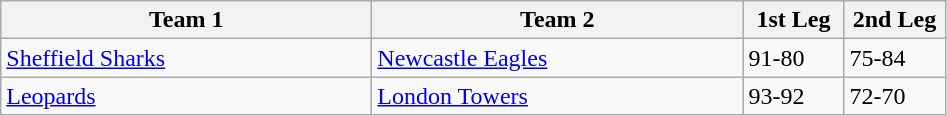<table class="wikitable" style="font-size: 100%">
<tr>
<th width=240>Team 1</th>
<th width=240>Team 2</th>
<th width=60>1st Leg</th>
<th width=60>2nd Leg</th>
</tr>
<tr>
<td><a href='#'>Sheffield Sharks</a></td>
<td><a href='#'>Newcastle Eagles</a></td>
<td>91-80</td>
<td>75-84</td>
</tr>
<tr>
<td><a href='#'>Leopards</a></td>
<td><a href='#'>London Towers</a></td>
<td>93-92</td>
<td>72-70</td>
</tr>
</table>
